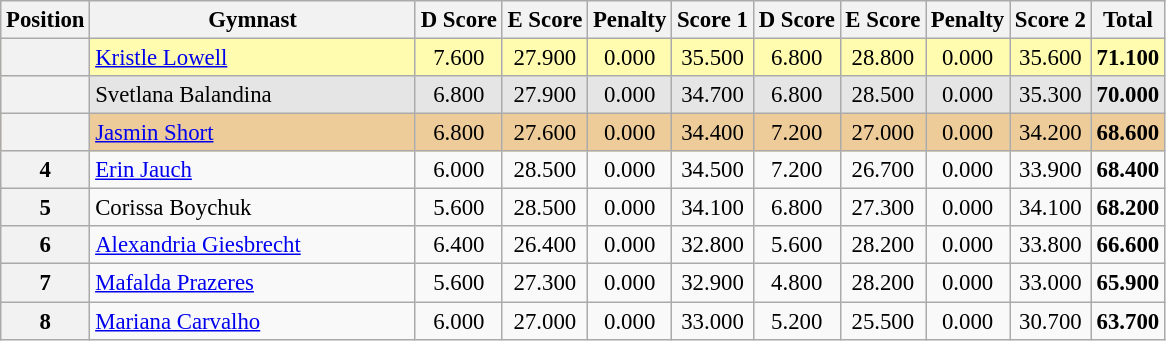<table class="wikitable sortable" style="text-align:center; font-size:95%">
<tr>
<th scope=col>Position</th>
<th scope="col" style="width:210px;">Gymnast</th>
<th scope=col>D Score</th>
<th scope=col>E Score</th>
<th scope=col>Penalty</th>
<th scope=col>Score 1</th>
<th scope=col>D Score</th>
<th scope=col>E Score</th>
<th scope=col>Penalty</th>
<th scope=col>Score 2</th>
<th scope=col>Total</th>
</tr>
<tr style="background:#fffcaf;">
<th scope=row style="text-align:center"></th>
<td style="text-align:left;"> <a href='#'>Kristle Lowell</a></td>
<td>7.600</td>
<td>27.900</td>
<td>0.000</td>
<td>35.500</td>
<td>6.800</td>
<td>28.800</td>
<td>0.000</td>
<td>35.600</td>
<td><strong>71.100</strong></td>
</tr>
<tr style="background:#e5e5e5;">
<th scope=row style="text-align:center"></th>
<td style="text-align:left;"> Svetlana Balandina</td>
<td>6.800</td>
<td>27.900</td>
<td>0.000</td>
<td>34.700</td>
<td>6.800</td>
<td>28.500</td>
<td>0.000</td>
<td>35.300</td>
<td><strong>70.000</strong></td>
</tr>
<tr style="background:#ec9;">
<th scope=row style="text-align:center"></th>
<td style="text-align:left;"> <a href='#'>Jasmin Short</a></td>
<td>6.800</td>
<td>27.600</td>
<td>0.000</td>
<td>34.400</td>
<td>7.200</td>
<td>27.000</td>
<td>0.000</td>
<td>34.200</td>
<td><strong>68.600</strong></td>
</tr>
<tr>
<th scope=row style="text-align:center">4</th>
<td style="text-align:left;"> <a href='#'>Erin Jauch</a></td>
<td>6.000</td>
<td>28.500</td>
<td>0.000</td>
<td>34.500</td>
<td>7.200</td>
<td>26.700</td>
<td>0.000</td>
<td>33.900</td>
<td><strong>68.400</strong></td>
</tr>
<tr>
<th scope=row style="text-align:center">5</th>
<td style="text-align:left;"> Corissa Boychuk</td>
<td>5.600</td>
<td>28.500</td>
<td>0.000</td>
<td>34.100</td>
<td>6.800</td>
<td>27.300</td>
<td>0.000</td>
<td>34.100</td>
<td><strong>68.200</strong></td>
</tr>
<tr>
<th scope=row style="text-align:center">6</th>
<td style="text-align:left;"> <a href='#'>Alexandria Giesbrecht</a></td>
<td>6.400</td>
<td>26.400</td>
<td>0.000</td>
<td>32.800</td>
<td>5.600</td>
<td>28.200</td>
<td>0.000</td>
<td>33.800</td>
<td><strong>66.600</strong></td>
</tr>
<tr>
<th scope=row style="text-align:center">7</th>
<td style="text-align:left;"> <a href='#'>Mafalda Prazeres</a></td>
<td>5.600</td>
<td>27.300</td>
<td>0.000</td>
<td>32.900</td>
<td>4.800</td>
<td>28.200</td>
<td>0.000</td>
<td>33.000</td>
<td><strong>65.900</strong></td>
</tr>
<tr>
<th scope=row style="text-align:center">8</th>
<td style="text-align:left;"> <a href='#'>Mariana Carvalho</a></td>
<td>6.000</td>
<td>27.000</td>
<td>0.000</td>
<td>33.000</td>
<td>5.200</td>
<td>25.500</td>
<td>0.000</td>
<td>30.700</td>
<td><strong>63.700</strong></td>
</tr>
</table>
